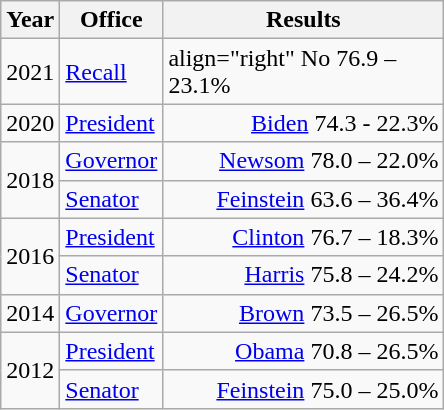<table class=wikitable>
<tr>
<th width="30">Year</th>
<th width="60">Office</th>
<th width="180">Results</th>
</tr>
<tr>
<td>2021</td>
<td><a href='#'>Recall</a></td>
<td>align="right"  No 76.9 – 23.1%</td>
</tr>
<tr>
<td rowspan="1">2020</td>
<td><a href='#'>President</a></td>
<td align="right" ><a href='#'>Biden</a> 74.3 - 22.3%</td>
</tr>
<tr>
<td rowspan="2">2018</td>
<td><a href='#'>Governor</a></td>
<td align="right" ><a href='#'>Newsom</a> 78.0 – 22.0%</td>
</tr>
<tr>
<td><a href='#'>Senator</a></td>
<td align="right" ><a href='#'>Feinstein</a> 63.6 – 36.4%</td>
</tr>
<tr>
<td rowspan="2">2016</td>
<td><a href='#'>President</a></td>
<td align="right" ><a href='#'>Clinton</a> 76.7 – 18.3%</td>
</tr>
<tr>
<td><a href='#'>Senator</a></td>
<td align="right" ><a href='#'>Harris</a> 75.8 – 24.2%</td>
</tr>
<tr>
<td>2014</td>
<td><a href='#'>Governor</a></td>
<td align="right" ><a href='#'>Brown</a> 73.5 – 26.5%</td>
</tr>
<tr>
<td rowspan="2">2012</td>
<td><a href='#'>President</a></td>
<td align="right" ><a href='#'>Obama</a> 70.8 – 26.5%</td>
</tr>
<tr>
<td><a href='#'>Senator</a></td>
<td align="right" ><a href='#'>Feinstein</a> 75.0 – 25.0%</td>
</tr>
</table>
